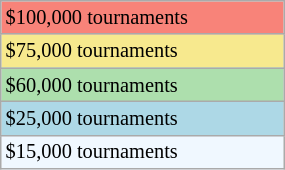<table class="wikitable" style="font-size:85%;" width=15%>
<tr style="background:#f88379;">
<td>$100,000 tournaments</td>
</tr>
<tr style="background:#f7e98e;">
<td>$75,000 tournaments</td>
</tr>
<tr style="background:#addfad;">
<td>$60,000 tournaments</td>
</tr>
<tr style="background:lightblue;">
<td>$25,000 tournaments</td>
</tr>
<tr style="background:#f0f8ff;">
<td>$15,000 tournaments</td>
</tr>
</table>
